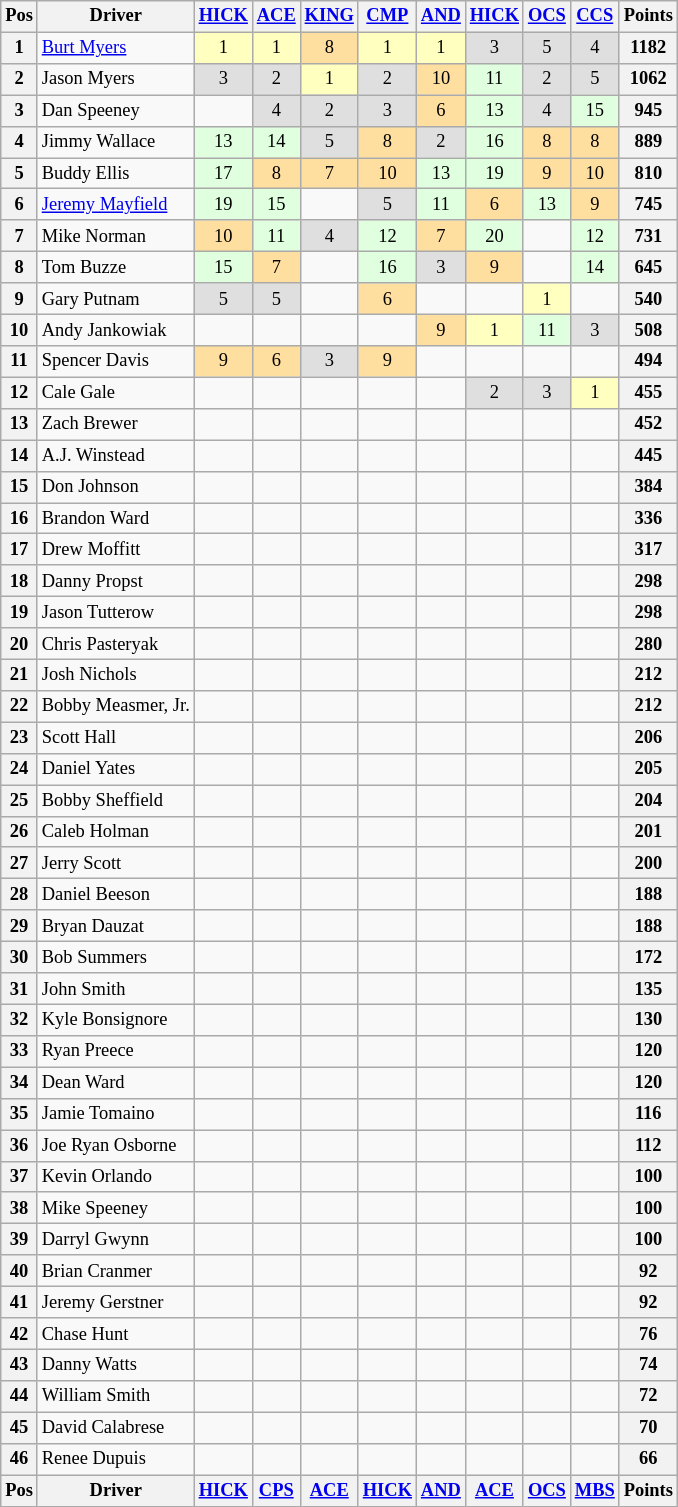<table class="wikitable" style="font-size:77%; text-align:center;">
<tr>
<th>Pos</th>
<th>Driver</th>
<th><a href='#'>HICK</a></th>
<th><a href='#'>ACE</a></th>
<th><a href='#'>KING</a></th>
<th><a href='#'>CMP</a></th>
<th><a href='#'>AND</a></th>
<th><a href='#'>HICK</a></th>
<th><a href='#'>OCS</a></th>
<th><a href='#'>CCS</a></th>
<th valign="middle">Points</th>
</tr>
<tr>
<th>1</th>
<td align="left"><a href='#'>Burt Myers</a></td>
<td style="background:#FFFFBF;">1</td>
<td style="background:#FFFFBF;">1</td>
<td style="background:#FFDF9F;">8</td>
<td style="background:#FFFFBF;">1</td>
<td style="background:#FFFFBF;">1</td>
<td style="background:#DFDFDF;">3</td>
<td style="background:#DFDFDF;">5</td>
<td style="background:#DFDFDF;">4</td>
<th>1182</th>
</tr>
<tr>
<th>2</th>
<td align="left">Jason Myers</td>
<td style="background:#DFDFDF;">3</td>
<td style="background:#DFDFDF;">2</td>
<td style="background:#FFFFBF;">1</td>
<td style="background:#DFDFDF;">2</td>
<td style="background:#FFDF9F;">10</td>
<td style="background:#DFFFDF;">11</td>
<td style="background:#DFDFDF;">2</td>
<td style="background:#DFDFDF;">5</td>
<th>1062</th>
</tr>
<tr>
<th>3</th>
<td align="left">Dan Speeney</td>
<td></td>
<td style="background:#DFDFDF;">4</td>
<td style="background:#DFDFDF;">2</td>
<td style="background:#DFDFDF;">3</td>
<td style="background:#FFDF9F;">6</td>
<td style="background:#DFFFDF;">13</td>
<td style="background:#DFDFDF;">4</td>
<td style="background:#DFFFDF;">15</td>
<th>945</th>
</tr>
<tr>
<th>4</th>
<td align="left">Jimmy Wallace</td>
<td style="background:#DFFFDF;">13</td>
<td style="background:#DFFFDF;">14</td>
<td style="background:#DFDFDF;">5</td>
<td style="background:#FFDF9F;">8</td>
<td style="background:#DFDFDF;">2</td>
<td style="background:#DFFFDF;">16</td>
<td style="background:#FFDF9F;">8</td>
<td style="background:#FFDF9F;">8</td>
<th>889</th>
</tr>
<tr>
<th>5</th>
<td align="left">Buddy Ellis</td>
<td style="background:#DFFFDF;">17</td>
<td style="background:#FFDF9F;">8</td>
<td style="background:#FFDF9F;">7</td>
<td style="background:#FFDF9F;">10</td>
<td style="background:#DFFFDF;">13</td>
<td style="background:#DFFFDF;">19</td>
<td style="background:#FFDF9F;">9</td>
<td style="background:#FFDF9F;">10</td>
<th>810</th>
</tr>
<tr>
<th>6</th>
<td align="left"><a href='#'>Jeremy Mayfield</a></td>
<td style="background:#DFFFDF;">19</td>
<td style="background:#DFFFDF;">15</td>
<td></td>
<td style="background:#DFDFDF;">5</td>
<td style="background:#DFFFDF;">11</td>
<td style="background:#FFDF9F;">6</td>
<td style="background:#DFFFDF;">13</td>
<td style="background:#FFDF9F;">9</td>
<th>745</th>
</tr>
<tr>
<th>7</th>
<td align="left">Mike Norman</td>
<td style="background:#FFDF9F;">10</td>
<td style="background:#DFFFDF;">11</td>
<td style="background:#DFDFDF;">4</td>
<td style="background:#DFFFDF;">12</td>
<td style="background:#FFDF9F;">7</td>
<td style="background:#DFFFDF;">20</td>
<td></td>
<td style="background:#DFFFDF;">12</td>
<th>731</th>
</tr>
<tr>
<th>8</th>
<td align="left">Tom Buzze</td>
<td style="background:#DFFFDF;">15</td>
<td style="background:#FFDF9F;">7</td>
<td></td>
<td style="background:#DFFFDF;">16</td>
<td style="background:#DFDFDF;">3</td>
<td style="background:#FFDF9F;">9</td>
<td></td>
<td style="background:#DFFFDF;">14</td>
<th>645</th>
</tr>
<tr>
<th>9</th>
<td align="left">Gary Putnam</td>
<td style="background:#DFDFDF;">5</td>
<td style="background:#DFDFDF;">5</td>
<td></td>
<td style="background:#FFDF9F;">6</td>
<td></td>
<td></td>
<td style="background:#FFFFBF;">1</td>
<td></td>
<th>540</th>
</tr>
<tr>
<th>10</th>
<td align="left">Andy Jankowiak</td>
<td></td>
<td></td>
<td></td>
<td></td>
<td style="background:#FFDF9F;">9</td>
<td style="background:#FFFFBF;">1</td>
<td style="background:#DFFFDF;">11</td>
<td style="background:#DFDFDF;">3</td>
<th>508</th>
</tr>
<tr>
<th>11</th>
<td align="left">Spencer Davis</td>
<td style="background:#FFDF9F;">9</td>
<td style="background:#FFDF9F;">6</td>
<td style="background:#DFDFDF;">3</td>
<td style="background:#FFDF9F;">9</td>
<td></td>
<td></td>
<td></td>
<td></td>
<th>494</th>
</tr>
<tr>
<th>12</th>
<td align="left">Cale Gale</td>
<td></td>
<td></td>
<td></td>
<td></td>
<td></td>
<td style="background:#DFDFDF;">2</td>
<td style="background:#DFDFDF;">3</td>
<td style="background:#FFFFBF;">1</td>
<th>455</th>
</tr>
<tr>
<th>13</th>
<td align="left">Zach Brewer</td>
<td></td>
<td></td>
<td></td>
<td></td>
<td></td>
<td></td>
<td></td>
<td></td>
<th>452</th>
</tr>
<tr>
<th>14</th>
<td align="left">A.J. Winstead</td>
<td></td>
<td></td>
<td></td>
<td></td>
<td></td>
<td></td>
<td></td>
<td></td>
<th>445</th>
</tr>
<tr>
<th>15</th>
<td align="left">Don Johnson</td>
<td></td>
<td></td>
<td></td>
<td></td>
<td></td>
<td></td>
<td></td>
<td></td>
<th>384</th>
</tr>
<tr>
<th>16</th>
<td align="left">Brandon Ward</td>
<td></td>
<td></td>
<td></td>
<td></td>
<td></td>
<td></td>
<td></td>
<td></td>
<th>336</th>
</tr>
<tr>
<th>17</th>
<td align="left">Drew Moffitt</td>
<td></td>
<td></td>
<td></td>
<td></td>
<td></td>
<td></td>
<td></td>
<td></td>
<th>317</th>
</tr>
<tr>
<th>18</th>
<td align="left">Danny Propst</td>
<td></td>
<td></td>
<td></td>
<td></td>
<td></td>
<td></td>
<td></td>
<td></td>
<th>298</th>
</tr>
<tr>
<th>19</th>
<td align="left">Jason Tutterow</td>
<td></td>
<td></td>
<td></td>
<td></td>
<td></td>
<td></td>
<td></td>
<td></td>
<th>298</th>
</tr>
<tr>
<th>20</th>
<td align="left">Chris Pasteryak</td>
<td></td>
<td></td>
<td></td>
<td></td>
<td></td>
<td></td>
<td></td>
<td></td>
<th>280</th>
</tr>
<tr>
<th>21</th>
<td align="left">Josh Nichols</td>
<td></td>
<td></td>
<td></td>
<td></td>
<td></td>
<td></td>
<td></td>
<td></td>
<th>212</th>
</tr>
<tr>
<th>22</th>
<td align="left">Bobby Measmer, Jr.</td>
<td></td>
<td></td>
<td></td>
<td></td>
<td></td>
<td></td>
<td></td>
<td></td>
<th>212</th>
</tr>
<tr>
<th>23</th>
<td align="left">Scott Hall</td>
<td></td>
<td></td>
<td></td>
<td></td>
<td></td>
<td></td>
<td></td>
<td></td>
<th>206</th>
</tr>
<tr>
<th>24</th>
<td align="left">Daniel Yates</td>
<td></td>
<td></td>
<td></td>
<td></td>
<td></td>
<td></td>
<td></td>
<td></td>
<th>205</th>
</tr>
<tr>
<th>25</th>
<td align="left">Bobby Sheffield</td>
<td></td>
<td></td>
<td></td>
<td></td>
<td></td>
<td></td>
<td></td>
<td></td>
<th>204</th>
</tr>
<tr>
<th>26</th>
<td align="left">Caleb Holman</td>
<td></td>
<td></td>
<td></td>
<td></td>
<td></td>
<td></td>
<td></td>
<td></td>
<th>201</th>
</tr>
<tr>
<th>27</th>
<td align="left">Jerry Scott</td>
<td></td>
<td></td>
<td></td>
<td></td>
<td></td>
<td></td>
<td></td>
<td></td>
<th>200</th>
</tr>
<tr>
<th>28</th>
<td align="left">Daniel Beeson</td>
<td></td>
<td></td>
<td></td>
<td></td>
<td></td>
<td></td>
<td></td>
<td></td>
<th>188</th>
</tr>
<tr>
<th>29</th>
<td align="left">Bryan Dauzat</td>
<td></td>
<td></td>
<td></td>
<td></td>
<td></td>
<td></td>
<td></td>
<td></td>
<th>188</th>
</tr>
<tr>
<th>30</th>
<td align="left">Bob Summers</td>
<td></td>
<td></td>
<td></td>
<td></td>
<td></td>
<td></td>
<td></td>
<td></td>
<th>172</th>
</tr>
<tr>
<th>31</th>
<td align="left">John Smith</td>
<td></td>
<td></td>
<td></td>
<td></td>
<td></td>
<td></td>
<td></td>
<td></td>
<th>135</th>
</tr>
<tr>
<th>32</th>
<td align="left">Kyle Bonsignore</td>
<td></td>
<td></td>
<td></td>
<td></td>
<td></td>
<td></td>
<td></td>
<td></td>
<th>130</th>
</tr>
<tr>
<th>33</th>
<td align="left">Ryan Preece</td>
<td></td>
<td></td>
<td></td>
<td></td>
<td></td>
<td></td>
<td></td>
<td></td>
<th>120</th>
</tr>
<tr>
<th>34</th>
<td align="left">Dean Ward</td>
<td></td>
<td></td>
<td></td>
<td></td>
<td></td>
<td></td>
<td></td>
<td></td>
<th>120</th>
</tr>
<tr>
<th>35</th>
<td align="left">Jamie Tomaino</td>
<td></td>
<td></td>
<td></td>
<td></td>
<td></td>
<td></td>
<td></td>
<td></td>
<th>116</th>
</tr>
<tr>
<th>36</th>
<td align="left">Joe Ryan Osborne</td>
<td></td>
<td></td>
<td></td>
<td></td>
<td></td>
<td></td>
<td></td>
<td></td>
<th>112</th>
</tr>
<tr>
<th>37</th>
<td align="left">Kevin Orlando</td>
<td></td>
<td></td>
<td></td>
<td></td>
<td></td>
<td></td>
<td></td>
<td></td>
<th>100</th>
</tr>
<tr>
<th>38</th>
<td align="left">Mike Speeney</td>
<td></td>
<td></td>
<td></td>
<td></td>
<td></td>
<td></td>
<td></td>
<td></td>
<th>100</th>
</tr>
<tr>
<th>39</th>
<td align="left">Darryl Gwynn</td>
<td></td>
<td></td>
<td></td>
<td></td>
<td></td>
<td></td>
<td></td>
<td></td>
<th>100</th>
</tr>
<tr>
<th>40</th>
<td align="left">Brian Cranmer</td>
<td></td>
<td></td>
<td></td>
<td></td>
<td></td>
<td></td>
<td></td>
<td></td>
<th>92</th>
</tr>
<tr>
<th>41</th>
<td align="left">Jeremy Gerstner</td>
<td></td>
<td></td>
<td></td>
<td></td>
<td></td>
<td></td>
<td></td>
<td></td>
<th>92</th>
</tr>
<tr>
<th>42</th>
<td align="left">Chase Hunt</td>
<td></td>
<td></td>
<td></td>
<td></td>
<td></td>
<td></td>
<td></td>
<td></td>
<th>76</th>
</tr>
<tr>
<th>43</th>
<td align="left">Danny Watts</td>
<td></td>
<td></td>
<td></td>
<td></td>
<td></td>
<td></td>
<td></td>
<td></td>
<th>74</th>
</tr>
<tr>
<th>44</th>
<td align="left">William Smith</td>
<td></td>
<td></td>
<td></td>
<td></td>
<td></td>
<td></td>
<td></td>
<td></td>
<th>72</th>
</tr>
<tr>
<th>45</th>
<td align="left">David Calabrese</td>
<td></td>
<td></td>
<td></td>
<td></td>
<td></td>
<td></td>
<td></td>
<td></td>
<th>70</th>
</tr>
<tr>
<th>46</th>
<td align="left">Renee Dupuis</td>
<td></td>
<td></td>
<td></td>
<td></td>
<td></td>
<td></td>
<td></td>
<td></td>
<th>66</th>
</tr>
<tr>
<th>Pos</th>
<th>Driver</th>
<th><a href='#'>HICK</a></th>
<th><a href='#'>CPS</a></th>
<th><a href='#'>ACE</a></th>
<th><a href='#'>HICK</a></th>
<th><a href='#'>AND</a></th>
<th><a href='#'>ACE</a></th>
<th><a href='#'>OCS</a></th>
<th><a href='#'>MBS</a></th>
<th valign="middle">Points</th>
</tr>
</table>
